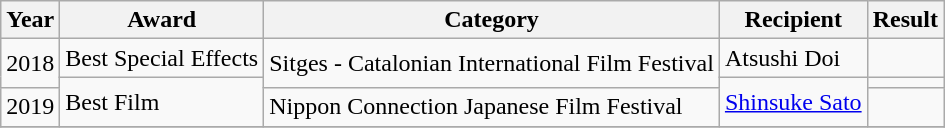<table class="wikitable plainrowheaders sortable">
<tr>
<th scope="col">Year</th>
<th scope="col">Award</th>
<th scope="col">Category</th>
<th scope="col">Recipient</th>
<th scope="col">Result</th>
</tr>
<tr>
<td rowspan="2">2018</td>
<td>Best Special Effects</td>
<td rowspan="2">Sitges - Catalonian International Film Festival</td>
<td>Atsushi Doi</td>
<td></td>
</tr>
<tr>
<td rowspan="2">Best Film</td>
<td rowspan="2"><a href='#'>Shinsuke Sato</a></td>
<td></td>
</tr>
<tr>
<td>2019</td>
<td>Nippon Connection Japanese Film Festival</td>
<td></td>
</tr>
<tr>
</tr>
</table>
